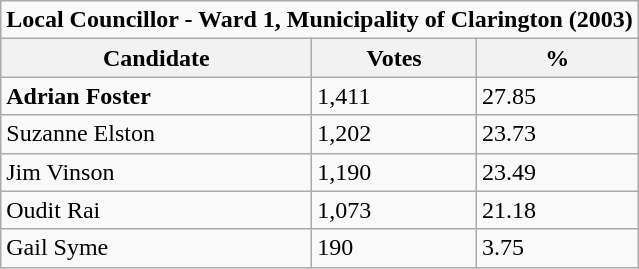<table class="wikitable">
<tr>
<td Colspan="3" align="center"><strong>Local Councillor - Ward 1, Municipality of Clarington (2003)</strong></td>
</tr>
<tr>
<th bgcolor="#DDDDFF" width="200px">Candidate</th>
<th bgcolor="#DDDDFF">Votes</th>
<th bgcolor="#DDDDFF">%</th>
</tr>
<tr>
<td><strong>Adrian Foster</strong></td>
<td>1,411</td>
<td>27.85</td>
</tr>
<tr>
<td>Suzanne Elston</td>
<td>1,202</td>
<td>23.73</td>
</tr>
<tr>
<td>Jim Vinson</td>
<td>1,190</td>
<td>23.49</td>
</tr>
<tr>
<td>Oudit Rai</td>
<td>1,073</td>
<td>21.18</td>
</tr>
<tr>
<td>Gail Syme</td>
<td>190</td>
<td>3.75</td>
</tr>
</table>
